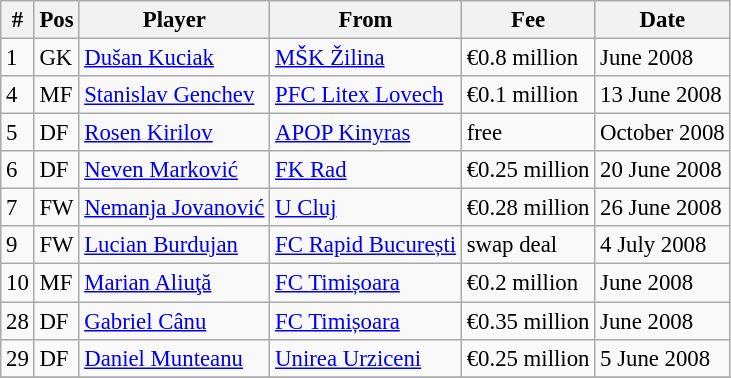<table class="wikitable" style="font-size:95%;">
<tr>
<th>#</th>
<th>Pos</th>
<th>Player</th>
<th>From</th>
<th>Fee</th>
<th>Date</th>
</tr>
<tr --->
<td>1</td>
<td>GK</td>
<td> <a href='#'>Dušan Kuciak</a></td>
<td><a href='#'>MŠK Žilina</a></td>
<td>€0.8 million</td>
<td>June 2008</td>
</tr>
<tr --->
<td>4</td>
<td>MF</td>
<td> <a href='#'>Stanislav Genchev</a></td>
<td><a href='#'>PFC Litex Lovech</a></td>
<td>€0.1 million</td>
<td>13 June 2008</td>
</tr>
<tr --->
<td>5</td>
<td>DF</td>
<td> <a href='#'>Rosen Kirilov</a></td>
<td><a href='#'>APOP Kinyras</a></td>
<td>free</td>
<td>October 2008</td>
</tr>
<tr --->
<td>6</td>
<td>DF</td>
<td> <a href='#'>Neven Marković</a></td>
<td><a href='#'>FK Rad</a></td>
<td>€0.25 million</td>
<td>20 June 2008</td>
</tr>
<tr --->
<td>7</td>
<td>FW</td>
<td> <a href='#'>Nemanja Jovanović</a></td>
<td><a href='#'>U Cluj</a></td>
<td>€0.28 million</td>
<td>26 June 2008</td>
</tr>
<tr --->
<td>9</td>
<td>FW</td>
<td> <a href='#'>Lucian Burdujan</a></td>
<td><a href='#'>FC Rapid București</a></td>
<td>swap deal</td>
<td>4 July 2008</td>
</tr>
<tr --->
<td>10</td>
<td>MF</td>
<td> <a href='#'>Marian Aliuţă</a></td>
<td><a href='#'>FC Timișoara</a></td>
<td>€0.2 million</td>
<td>June 2008</td>
</tr>
<tr --->
<td>28</td>
<td>DF</td>
<td> <a href='#'>Gabriel Cânu</a></td>
<td><a href='#'>FC Timișoara</a></td>
<td>€0.35 million</td>
<td>June 2008</td>
</tr>
<tr --->
<td>29</td>
<td>DF</td>
<td> <a href='#'>Daniel Munteanu</a></td>
<td><a href='#'>Unirea Urziceni</a></td>
<td>€0.25 million</td>
<td>5 June 2008</td>
</tr>
<tr --->
</tr>
</table>
